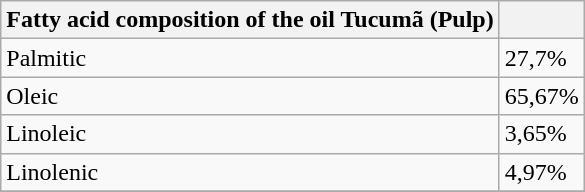<table class="wikitable">
<tr>
<th>Fatty acid composition of the oil Tucumã (Pulp)</th>
<th></th>
</tr>
<tr>
<td>Palmitic</td>
<td>27,7%</td>
</tr>
<tr>
<td>Oleic</td>
<td>65,67%</td>
</tr>
<tr>
<td>Linoleic</td>
<td>3,65%</td>
</tr>
<tr>
<td>Linolenic</td>
<td>4,97%</td>
</tr>
<tr>
</tr>
</table>
